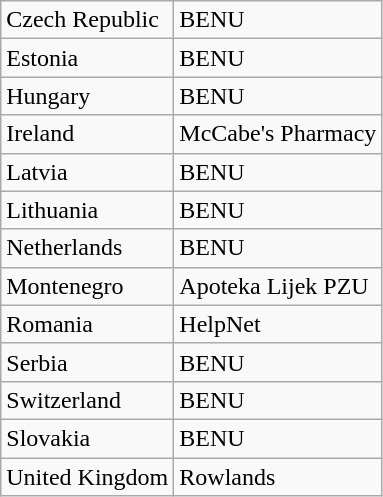<table class="wikitable">
<tr>
<td>Czech Republic</td>
<td>BENU</td>
</tr>
<tr>
<td>Estonia</td>
<td>BENU</td>
</tr>
<tr>
<td>Hungary</td>
<td>BENU</td>
</tr>
<tr>
<td>Ireland</td>
<td>McCabe's Pharmacy</td>
</tr>
<tr>
<td>Latvia</td>
<td>BENU</td>
</tr>
<tr>
<td>Lithuania</td>
<td>BENU</td>
</tr>
<tr>
<td>Netherlands</td>
<td>BENU</td>
</tr>
<tr>
<td>Montenegro</td>
<td>Apoteka Lijek PZU</td>
</tr>
<tr>
<td>Romania</td>
<td>HelpNet</td>
</tr>
<tr>
<td>Serbia</td>
<td>BENU</td>
</tr>
<tr>
<td>Switzerland</td>
<td>BENU</td>
</tr>
<tr>
<td>Slovakia</td>
<td>BENU</td>
</tr>
<tr>
<td>United Kingdom</td>
<td>Rowlands</td>
</tr>
</table>
